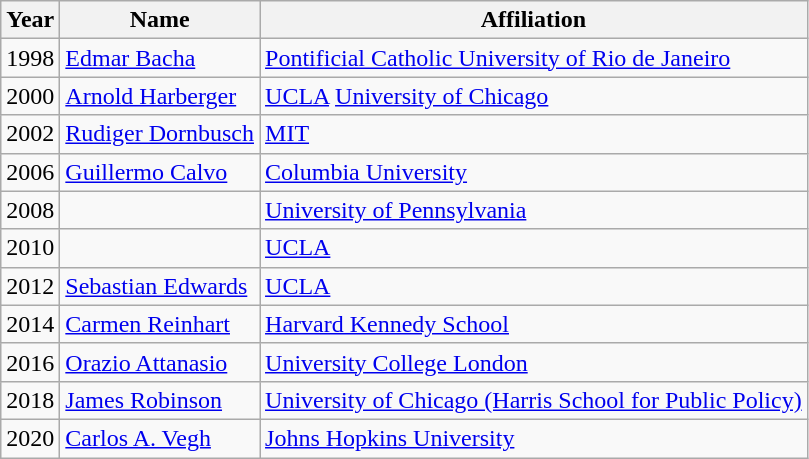<table class="wikitable">
<tr>
<th>Year</th>
<th>Name</th>
<th>Affiliation</th>
</tr>
<tr>
<td>1998</td>
<td><a href='#'>Edmar Bacha</a></td>
<td><a href='#'>Pontificial Catholic University of Rio de Janeiro</a></td>
</tr>
<tr>
<td>2000</td>
<td><a href='#'>Arnold Harberger</a></td>
<td><a href='#'>UCLA</a> <a href='#'>University of Chicago</a></td>
</tr>
<tr>
<td>2002</td>
<td><a href='#'>Rudiger Dornbusch</a></td>
<td><a href='#'>MIT</a></td>
</tr>
<tr>
<td>2006</td>
<td><a href='#'>Guillermo Calvo</a></td>
<td><a href='#'>Columbia University</a></td>
</tr>
<tr>
<td>2008</td>
<td></td>
<td><a href='#'>University of Pennsylvania</a></td>
</tr>
<tr>
<td>2010</td>
<td></td>
<td><a href='#'>UCLA</a></td>
</tr>
<tr>
<td>2012</td>
<td><a href='#'>Sebastian Edwards</a></td>
<td><a href='#'>UCLA</a></td>
</tr>
<tr>
<td>2014</td>
<td><a href='#'>Carmen Reinhart</a></td>
<td><a href='#'>Harvard Kennedy School</a></td>
</tr>
<tr>
<td>2016</td>
<td><a href='#'>Orazio Attanasio</a></td>
<td><a href='#'>University College London</a></td>
</tr>
<tr>
<td>2018</td>
<td><a href='#'>James Robinson</a></td>
<td><a href='#'>University of Chicago (Harris School for Public Policy)</a></td>
</tr>
<tr>
<td>2020</td>
<td><a href='#'>Carlos A. Vegh</a></td>
<td><a href='#'>Johns Hopkins University</a></td>
</tr>
</table>
